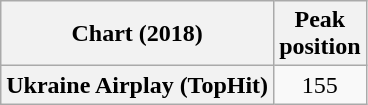<table class="wikitable plainrowheaders" style="text-align:center">
<tr>
<th scope="col">Chart (2018)</th>
<th scope="col">Peak<br>position</th>
</tr>
<tr>
<th scope="row">Ukraine Airplay (TopHit)</th>
<td>155</td>
</tr>
</table>
